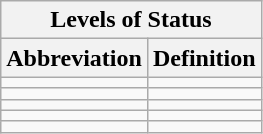<table class="wikitable">
<tr>
<th colspan="2">Levels of Status</th>
</tr>
<tr>
<th>Abbreviation</th>
<th>Definition</th>
</tr>
<tr>
<td></td>
<td></td>
</tr>
<tr>
<td></td>
<td></td>
</tr>
<tr>
<td></td>
<td></td>
</tr>
<tr>
<td></td>
<td></td>
</tr>
<tr>
<td></td>
<td></td>
</tr>
</table>
